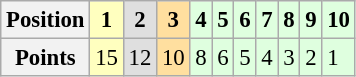<table class="wikitable" style="font-size: 95%;">
<tr>
<th>Position</th>
<th style="background:#ffffbf;">1</th>
<th style="background:#dfdfdf;">2</th>
<th style="background:#ffdf9f;">3</th>
<th style="background:#dfffdf;">4</th>
<th style="background:#dfffdf;">5</th>
<th style="background:#dfffdf;">6</th>
<th style="background:#dfffdf;">7</th>
<th style="background:#dfffdf;">8</th>
<th style="background:#dfffdf;">9</th>
<th style="background:#dfffdf;">10</th>
</tr>
<tr>
<th>Points</th>
<td style="background:#ffffbf;">15</td>
<td style="background:#dfdfdf;">12</td>
<td style="background:#ffdf9f;">10</td>
<td style="background:#dfffdf;">8</td>
<td style="background:#dfffdf;">6</td>
<td style="background:#dfffdf;">5</td>
<td style="background:#dfffdf;">4</td>
<td style="background:#dfffdf;">3</td>
<td style="background:#dfffdf;">2</td>
<td style="background:#dfffdf;">1</td>
</tr>
</table>
